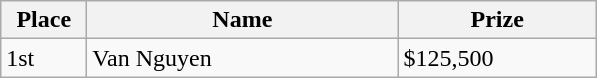<table class="wikitable">
<tr>
<th width="50">Place</th>
<th width="200">Name</th>
<th width="125">Prize</th>
</tr>
<tr>
<td>1st</td>
<td>Van Nguyen</td>
<td>$125,500</td>
</tr>
</table>
